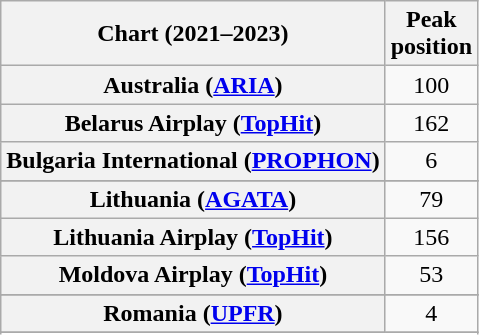<table class="wikitable sortable plainrowheaders" style="text-align:center">
<tr>
<th scope="col">Chart (2021–2023)</th>
<th scope="col">Peak<br>position</th>
</tr>
<tr>
<th scope="row">Australia (<a href='#'>ARIA</a>)</th>
<td>100</td>
</tr>
<tr>
<th scope="row">Belarus Airplay (<a href='#'>TopHit</a>)</th>
<td>162</td>
</tr>
<tr>
<th scope="row">Bulgaria International (<a href='#'>PROPHON</a>)</th>
<td>6</td>
</tr>
<tr>
</tr>
<tr>
</tr>
<tr>
</tr>
<tr>
</tr>
<tr>
</tr>
<tr>
<th scope="row">Lithuania (<a href='#'>AGATA</a>)</th>
<td>79</td>
</tr>
<tr>
<th scope="row">Lithuania Airplay (<a href='#'>TopHit</a>)</th>
<td>156</td>
</tr>
<tr>
<th scope="row">Moldova Airplay (<a href='#'>TopHit</a>)</th>
<td>53</td>
</tr>
<tr>
</tr>
<tr>
<th scope="row">Romania (<a href='#'>UPFR</a>)</th>
<td>4</td>
</tr>
<tr>
</tr>
<tr>
</tr>
<tr>
</tr>
<tr>
</tr>
</table>
